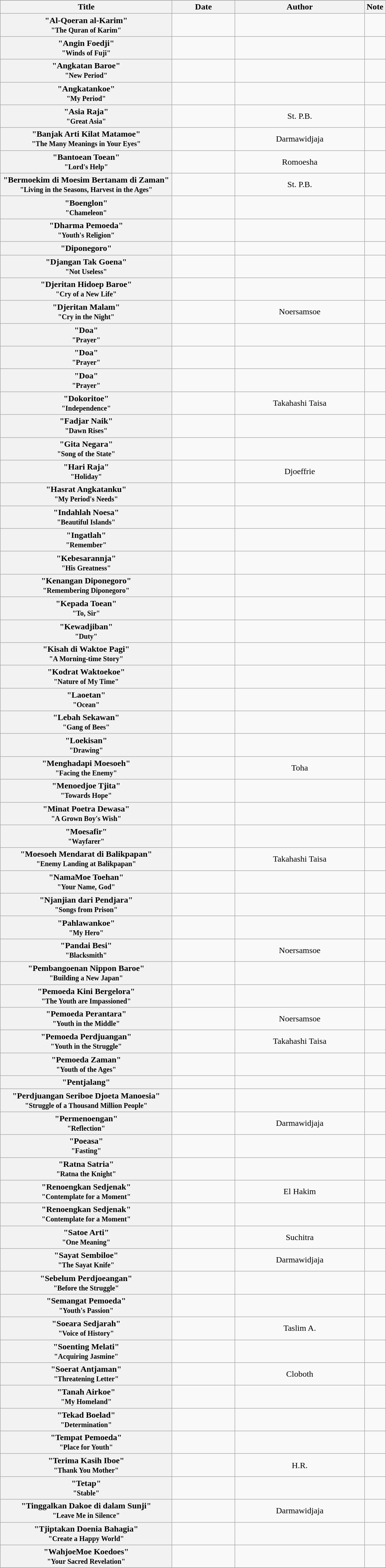<table class="wikitable plainrowheaders sortable" style="text-align: center;">
<tr>
</tr>
<tr>
<th scope="col" style="width:20em;">Title</th>
<th scope="col" style="width:7em;">Date</th>
<th scope="col" style="width:15em;">Author</th>
<th scope="col" style="width:2em;" class="unsortable">Note</th>
</tr>
<tr>
<th scope="row">"Al-Qoeran al-Karim"<br><small>"The Quran of Karim"</small></th>
<td></td>
<td></td>
<td></td>
</tr>
<tr>
<th scope="row">"Angin Foedji"<br><small>"Winds of Fuji"</small></th>
<td></td>
<td></td>
<td></td>
</tr>
<tr>
<th scope="row">"Angkatan Baroe"<br><small>"New Period"</small></th>
<td></td>
<td></td>
<td></td>
</tr>
<tr>
<th scope="row">"Angkatankoe"<br><small>"My Period"</small></th>
<td></td>
<td></td>
<td></td>
</tr>
<tr>
<th scope="row">"Asia Raja"<br><small>"Great Asia"</small></th>
<td></td>
<td>St. P.B.</td>
<td></td>
</tr>
<tr>
<th scope="row">"Banjak Arti Kilat Matamoe"<br><small>"The Many Meanings in Your Eyes"</small></th>
<td></td>
<td>Darmawidjaja</td>
<td></td>
</tr>
<tr>
<th scope="row">"Bantoean Toean"<br><small>"Lord's Help"</small></th>
<td></td>
<td>Romoesha</td>
<td></td>
</tr>
<tr>
<th scope="row">"Bermoekim di Moesim Bertanam di Zaman"<br><small>"Living in the Seasons, Harvest in the Ages"</small></th>
<td></td>
<td>St. P.B.</td>
<td></td>
</tr>
<tr>
<th scope="row">"Boenglon"<br><small>"Chameleon"</small></th>
<td></td>
<td></td>
<td></td>
</tr>
<tr>
<th scope="row">"Dharma Pemoeda"<br><small>"Youth's Religion"</small></th>
<td></td>
<td></td>
<td></td>
</tr>
<tr>
<th scope="row">"Diponegoro"</th>
<td></td>
<td></td>
<td></td>
</tr>
<tr>
<th scope="row">"Djangan Tak Goena"<br><small>"Not Useless"</small></th>
<td></td>
<td></td>
<td></td>
</tr>
<tr>
<th scope="row">"Djeritan Hidoep Baroe"<br><small>"Cry of a New Life"</small></th>
<td></td>
<td></td>
<td></td>
</tr>
<tr>
<th scope="row">"Djeritan Malam"<br><small>"Cry in the Night"</small></th>
<td></td>
<td>Noersamsoe</td>
<td></td>
</tr>
<tr>
<th scope="row">"Doa"<br><small>"Prayer"</small></th>
<td></td>
<td></td>
<td></td>
</tr>
<tr>
<th scope="row">"Doa"<br><small>"Prayer"</small></th>
<td></td>
<td></td>
<td></td>
</tr>
<tr>
<th scope="row">"Doa"<br><small>"Prayer"</small></th>
<td></td>
<td></td>
<td></td>
</tr>
<tr>
<th scope="row">"Dokoritoe"<br><small>"Independence"</small></th>
<td></td>
<td>Takahashi Taisa</td>
<td></td>
</tr>
<tr>
<th scope="row">"Fadjar Naik"<br><small>"Dawn Rises"</small></th>
<td></td>
<td></td>
<td></td>
</tr>
<tr>
<th scope="row">"Gita Negara"<br><small>"Song of the State"</small></th>
<td></td>
<td></td>
<td></td>
</tr>
<tr>
<th scope="row">"Hari Raja"<br><small>"Holiday"</small></th>
<td></td>
<td>Djoeffrie</td>
<td></td>
</tr>
<tr>
<th scope="row">"Hasrat Angkatanku"<br><small>"My Period's Needs"</small></th>
<td></td>
<td></td>
<td></td>
</tr>
<tr>
<th scope="row">"Indahlah Noesa"<br><small>"Beautiful Islands"</small></th>
<td></td>
<td></td>
<td></td>
</tr>
<tr>
<th scope="row">"Ingatlah"<br><small>"Remember"</small></th>
<td></td>
<td></td>
<td></td>
</tr>
<tr>
<th scope="row">"Kebesarannja"<br><small>"His Greatness"</small></th>
<td></td>
<td></td>
<td></td>
</tr>
<tr>
<th scope="row">"Kenangan Diponegoro"<br><small>"Remembering Diponegoro"</small></th>
<td></td>
<td></td>
<td></td>
</tr>
<tr>
<th scope="row">"Kepada Toean"<br><small>"To, Sir"</small></th>
<td></td>
<td></td>
<td></td>
</tr>
<tr>
<th scope="row">"Kewadjiban"<br><small>"Duty"</small></th>
<td></td>
<td></td>
<td></td>
</tr>
<tr>
<th scope="row">"Kisah di Waktoe Pagi"<br><small>"A Morning-time Story"</small></th>
<td></td>
<td></td>
<td></td>
</tr>
<tr>
<th scope="row">"Kodrat Waktoekoe"<br><small>"Nature of My Time"</small></th>
<td></td>
<td></td>
<td></td>
</tr>
<tr>
<th scope="row">"Laoetan"<br><small>"Ocean"</small></th>
<td></td>
<td></td>
<td></td>
</tr>
<tr>
<th scope="row">"Lebah Sekawan"<br><small>"Gang of Bees"</small></th>
<td></td>
<td></td>
<td></td>
</tr>
<tr>
<th scope="row">"Loekisan"<br><small>"Drawing"</small></th>
<td></td>
<td></td>
<td></td>
</tr>
<tr>
<th scope="row">"Menghadapi Moesoeh"<br><small>"Facing the Enemy"</small></th>
<td></td>
<td>Toha</td>
<td></td>
</tr>
<tr>
<th scope="row">"Menoedjoe Tjita"<br><small>"Towards Hope"</small></th>
<td></td>
<td></td>
<td></td>
</tr>
<tr>
<th scope="row">"Minat Poetra Dewasa"<br><small>"A Grown Boy's Wish"</small></th>
<td></td>
<td></td>
<td></td>
</tr>
<tr>
<th scope="row">"Moesafir"<br><small>"Wayfarer"</small></th>
<td></td>
<td></td>
<td></td>
</tr>
<tr>
<th scope="row">"Moesoeh Mendarat di Balikpapan"<br><small>"Enemy Landing at Balikpapan"</small></th>
<td></td>
<td>Takahashi Taisa</td>
<td></td>
</tr>
<tr>
<th scope="row">"NamaMoe Toehan"<br><small>"Your Name, God"</small></th>
<td></td>
<td></td>
<td></td>
</tr>
<tr>
<th scope="row">"Njanjian dari Pendjara"<br><small>"Songs from Prison"</small></th>
<td></td>
<td></td>
<td></td>
</tr>
<tr>
<th scope="row">"Pahlawankoe"<br><small>"My Hero"</small></th>
<td></td>
<td></td>
<td></td>
</tr>
<tr>
<th scope="row">"Pandai Besi"<br><small>"Blacksmith"</small></th>
<td></td>
<td>Noersamsoe</td>
<td></td>
</tr>
<tr>
<th scope="row">"Pembangoenan Nippon Baroe"<br><small>"Building a New Japan"</small></th>
<td></td>
<td></td>
<td></td>
</tr>
<tr>
<th scope="row">"Pemoeda Kini Bergelora"<br><small>"The Youth are Impassioned"</small></th>
<td></td>
<td></td>
<td></td>
</tr>
<tr>
<th scope="row">"Pemoeda Perantara"<br><small>"Youth in the Middle"</small></th>
<td></td>
<td>Noersamsoe</td>
<td></td>
</tr>
<tr>
<th scope="row">"Pemoeda Perdjuangan"<br><small>"Youth in the Struggle"</small></th>
<td></td>
<td>Takahashi Taisa</td>
<td></td>
</tr>
<tr>
<th scope="row">"Pemoeda Zaman"<br><small>"Youth of the Ages"</small></th>
<td></td>
<td></td>
<td></td>
</tr>
<tr>
<th scope="row">"Pentjalang"</th>
<td></td>
<td></td>
<td></td>
</tr>
<tr>
<th scope="row">"Perdjuangan Seriboe Djoeta Manoesia"<br><small>"Struggle of a Thousand Million People"</small></th>
<td></td>
<td></td>
<td></td>
</tr>
<tr>
<th scope="row">"Permenoengan"<br><small>"Reflection"</small></th>
<td></td>
<td>Darmawidjaja</td>
<td></td>
</tr>
<tr>
<th scope="row">"Poeasa"<br><small>"Fasting"</small></th>
<td></td>
<td></td>
<td></td>
</tr>
<tr>
<th scope="row">"Ratna Satria"<br><small>"Ratna the Knight"</small></th>
<td></td>
<td></td>
<td></td>
</tr>
<tr>
<th scope="row">"Renoengkan Sedjenak"<br><small>"Contemplate for a Moment"</small></th>
<td></td>
<td>El Hakim</td>
<td></td>
</tr>
<tr>
<th scope="row">"Renoengkan Sedjenak"<br><small>"Contemplate for a Moment"</small></th>
<td></td>
<td></td>
<td></td>
</tr>
<tr>
<th scope="row">"Satoe Arti"<br><small>"One Meaning"</small></th>
<td></td>
<td>Suchitra</td>
<td></td>
</tr>
<tr>
<th scope="row">"Sayat Sembiloe"<br><small>"The Sayat Knife"</small></th>
<td></td>
<td>Darmawidjaja</td>
<td></td>
</tr>
<tr>
<th scope="row">"Sebelum Perdjoeangan"<br><small>"Before the Struggle"</small></th>
<td></td>
<td></td>
<td></td>
</tr>
<tr>
<th scope="row">"Semangat Pemoeda"<br><small>"Youth's Passion"</small></th>
<td></td>
<td></td>
<td></td>
</tr>
<tr>
<th scope="row">"Soeara Sedjarah"<br><small>"Voice of History"</small></th>
<td></td>
<td>Taslim A.</td>
<td></td>
</tr>
<tr>
<th scope="row">"Soenting Melati"<br><small>"Acquiring Jasmine"</small></th>
<td></td>
<td></td>
<td></td>
</tr>
<tr>
<th scope="row">"Soerat Antjaman"<br><small>"Threatening Letter"</small></th>
<td></td>
<td>Cloboth</td>
<td></td>
</tr>
<tr>
<th scope="row">"Tanah Airkoe"<br><small>"My Homeland"</small></th>
<td></td>
<td></td>
<td></td>
</tr>
<tr>
<th scope="row">"Tekad Boelad"<br><small>"Determination"</small></th>
<td></td>
<td></td>
<td></td>
</tr>
<tr>
<th scope="row">"Tempat Pemoeda"<br><small>"Place for Youth"</small></th>
<td></td>
<td></td>
<td></td>
</tr>
<tr>
<th scope="row">"Terima Kasih Iboe"<br><small>"Thank You Mother"</small></th>
<td></td>
<td>H.R.</td>
<td></td>
</tr>
<tr>
<th scope="row">"Tetap"<br><small>"Stable"</small></th>
<td></td>
<td></td>
<td></td>
</tr>
<tr>
<th scope="row">"Tinggalkan Dakoe di dalam Sunji"<br><small>"Leave Me in Silence"</small></th>
<td></td>
<td>Darmawidjaja</td>
<td></td>
</tr>
<tr>
<th scope="row">"Tjiptakan Doenia Bahagia"<br><small>"Create a Happy World"</small></th>
<td></td>
<td></td>
<td></td>
</tr>
<tr>
<th scope="row">"WahjoeMoe Koedoes"<br><small>"Your Sacred Revelation"</small></th>
<td></td>
<td></td>
<td></td>
</tr>
<tr>
</tr>
</table>
